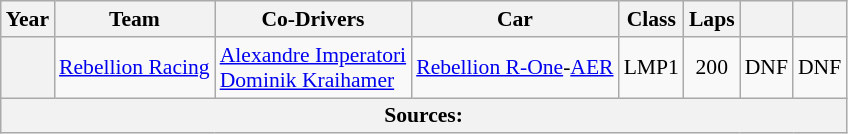<table class="wikitable" style="text-align:center; font-size:90%">
<tr>
<th>Year</th>
<th>Team</th>
<th>Co-Drivers</th>
<th>Car</th>
<th>Class</th>
<th>Laps</th>
<th></th>
<th></th>
</tr>
<tr>
<th></th>
<td align="left" nowrap> <a href='#'>Rebellion Racing</a></td>
<td align="left" nowrap> <a href='#'>Alexandre Imperatori</a><br> <a href='#'>Dominik Kraihamer</a></td>
<td align="left" nowrap><a href='#'>Rebellion R-One</a>-<a href='#'>AER</a></td>
<td>LMP1</td>
<td>200</td>
<td>DNF</td>
<td>DNF</td>
</tr>
<tr>
<th colspan="8">Sources:</th>
</tr>
</table>
